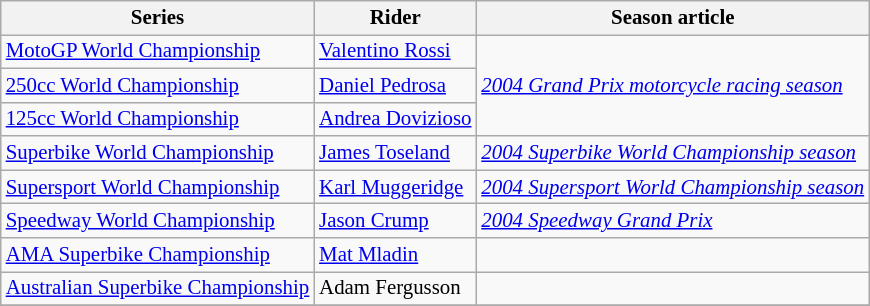<table class="wikitable" style="font-size: 87%;">
<tr>
<th>Series</th>
<th>Rider</th>
<th>Season article</th>
</tr>
<tr>
<td><a href='#'>MotoGP World Championship</a></td>
<td> <a href='#'>Valentino Rossi</a></td>
<td rowspan=3><em><a href='#'>2004 Grand Prix motorcycle racing season</a></em></td>
</tr>
<tr>
<td><a href='#'>250cc World Championship</a></td>
<td> <a href='#'>Daniel Pedrosa</a></td>
</tr>
<tr>
<td><a href='#'>125cc World Championship</a></td>
<td> <a href='#'>Andrea Dovizioso</a></td>
</tr>
<tr>
<td><a href='#'>Superbike World Championship</a></td>
<td> <a href='#'>James Toseland</a></td>
<td><em><a href='#'>2004 Superbike World Championship season</a></em></td>
</tr>
<tr>
<td><a href='#'>Supersport World Championship</a></td>
<td> <a href='#'>Karl Muggeridge</a></td>
<td><em><a href='#'>2004 Supersport World Championship season</a></em></td>
</tr>
<tr>
<td><a href='#'>Speedway World Championship</a></td>
<td> <a href='#'>Jason Crump</a></td>
<td><em><a href='#'>2004 Speedway Grand Prix</a></em></td>
</tr>
<tr>
<td><a href='#'>AMA Superbike Championship</a></td>
<td> <a href='#'>Mat Mladin</a></td>
<td></td>
</tr>
<tr>
<td><a href='#'>Australian Superbike Championship</a></td>
<td> Adam Fergusson</td>
<td></td>
</tr>
<tr>
</tr>
</table>
